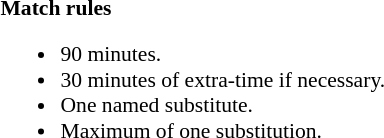<table width=100% style="font-size: 90%">
<tr>
<td width=50% valign=top><br><strong>Match rules</strong><ul><li>90 minutes.</li><li>30 minutes of extra-time if necessary.</li><li>One named substitute.</li><li>Maximum of one substitution.</li></ul></td>
</tr>
</table>
